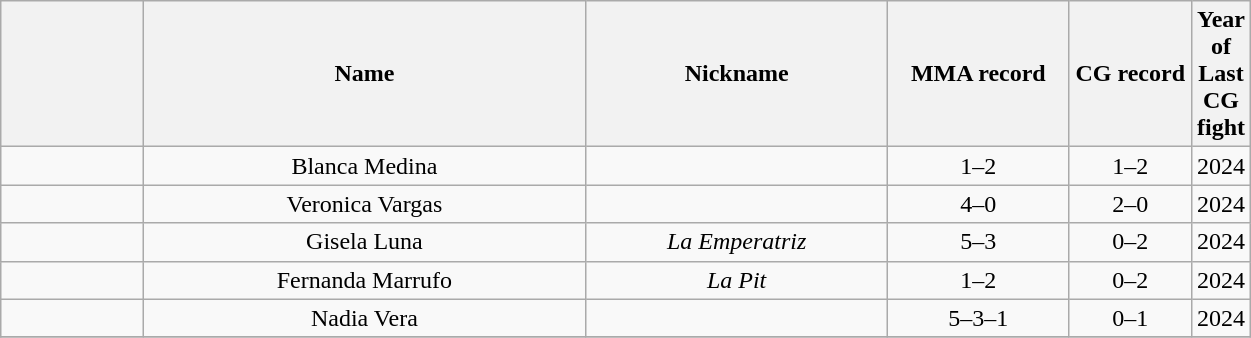<table class="wikitable sortable" width="66%" style="text-align:center;">
<tr>
<th width=12%></th>
<th width=37%>Name</th>
<th width=25%>Nickname</th>
<th width=15%>MMA record</th>
<th width=10%>CG record</th>
<th width=11%>Year of Last CG fight</th>
</tr>
<tr style="display:none;">
<td>!a</td>
<td>!a</td>
<td>!a</td>
<td>-9999</td>
</tr>
<tr>
<td></td>
<td>Blanca Medina</td>
<td></td>
<td>1–2</td>
<td>1–2</td>
<td>2024</td>
</tr>
<tr>
<td></td>
<td>Veronica Vargas</td>
<td></td>
<td>4–0</td>
<td>2–0</td>
<td>2024</td>
</tr>
<tr>
<td></td>
<td>Gisela Luna</td>
<td><em>La Emperatriz</em></td>
<td>5–3</td>
<td>0–2</td>
<td>2024</td>
</tr>
<tr>
<td></td>
<td>Fernanda Marrufo</td>
<td><em>La Pit</em></td>
<td>1–2</td>
<td>0–2</td>
<td>2024</td>
</tr>
<tr>
<td></td>
<td>Nadia Vera</td>
<td></td>
<td>5–3–1</td>
<td>0–1</td>
<td>2024</td>
</tr>
<tr>
</tr>
</table>
